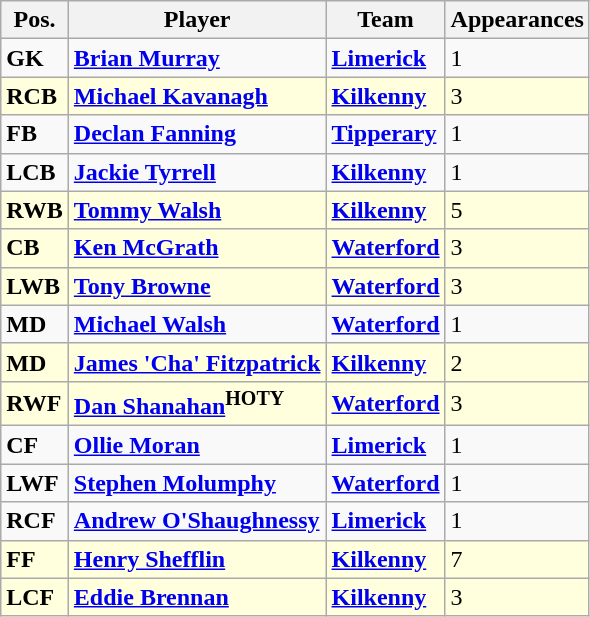<table class="wikitable">
<tr>
<th>Pos.</th>
<th>Player</th>
<th>Team</th>
<th>Appearances</th>
</tr>
<tr>
<td><strong>GK</strong></td>
<td> <strong><a href='#'>Brian Murray</a></strong></td>
<td><strong><a href='#'>Limerick</a></strong></td>
<td>1</td>
</tr>
<tr bgcolor=#FFFFDD>
<td><strong>RCB</strong></td>
<td> <strong><a href='#'>Michael Kavanagh</a></strong></td>
<td><strong><a href='#'>Kilkenny</a></strong></td>
<td>3</td>
</tr>
<tr>
<td><strong>FB</strong></td>
<td> <strong><a href='#'>Declan Fanning</a></strong></td>
<td><strong><a href='#'>Tipperary</a></strong></td>
<td>1</td>
</tr>
<tr>
<td><strong>LCB</strong></td>
<td> <strong><a href='#'>Jackie Tyrrell</a></strong></td>
<td><strong><a href='#'>Kilkenny</a></strong></td>
<td>1</td>
</tr>
<tr bgcolor=#FFFFDD>
<td><strong>RWB</strong></td>
<td> <strong><a href='#'>Tommy Walsh</a></strong></td>
<td><strong><a href='#'>Kilkenny</a></strong></td>
<td>5</td>
</tr>
<tr bgcolor=#FFFFDD>
<td><strong>CB</strong></td>
<td> <strong><a href='#'>Ken McGrath</a></strong></td>
<td><strong><a href='#'>Waterford</a></strong></td>
<td>3</td>
</tr>
<tr bgcolor=#FFFFDD>
<td><strong>LWB</strong></td>
<td> <strong><a href='#'>Tony Browne</a></strong></td>
<td><strong><a href='#'>Waterford</a></strong></td>
<td>3</td>
</tr>
<tr>
<td><strong>MD</strong></td>
<td> <strong><a href='#'>Michael Walsh</a></strong></td>
<td><strong><a href='#'>Waterford</a></strong></td>
<td>1</td>
</tr>
<tr bgcolor=#FFFFDD>
<td><strong>MD</strong></td>
<td> <strong><a href='#'>James 'Cha' Fitzpatrick</a></strong></td>
<td><strong><a href='#'>Kilkenny</a></strong></td>
<td>2</td>
</tr>
<tr bgcolor=#FFFFDD>
<td><strong>RWF</strong></td>
<td> <strong><a href='#'>Dan Shanahan</a><sup>HOTY</sup></strong></td>
<td><strong><a href='#'>Waterford</a></strong></td>
<td>3</td>
</tr>
<tr>
<td><strong>CF</strong></td>
<td> <strong><a href='#'>Ollie Moran</a></strong></td>
<td><strong><a href='#'>Limerick</a></strong></td>
<td>1</td>
</tr>
<tr>
<td><strong>LWF</strong></td>
<td> <strong><a href='#'>Stephen Molumphy</a></strong></td>
<td><strong><a href='#'>Waterford</a></strong></td>
<td>1</td>
</tr>
<tr>
<td><strong>RCF</strong></td>
<td> <strong><a href='#'>Andrew O'Shaughnessy</a></strong></td>
<td><strong><a href='#'>Limerick</a></strong></td>
<td>1</td>
</tr>
<tr bgcolor=#FFFFDD>
<td><strong>FF</strong></td>
<td> <strong><a href='#'>Henry Shefflin</a></strong></td>
<td><strong><a href='#'>Kilkenny</a></strong></td>
<td>7</td>
</tr>
<tr bgcolor=#FFFFDD>
<td><strong>LCF</strong></td>
<td> <strong><a href='#'>Eddie Brennan</a></strong></td>
<td><strong><a href='#'>Kilkenny</a></strong></td>
<td>3</td>
</tr>
</table>
